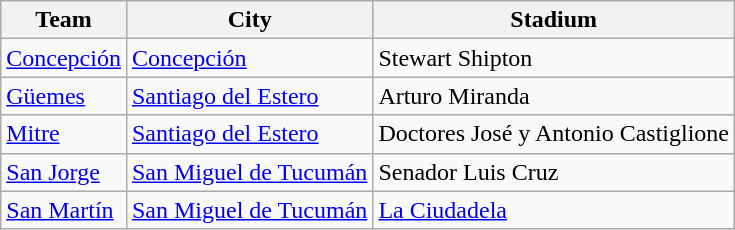<table class="wikitable sortable">
<tr>
<th>Team</th>
<th>City</th>
<th>Stadium</th>
</tr>
<tr>
<td> <a href='#'>Concepción</a></td>
<td><a href='#'>Concepción</a></td>
<td>Stewart Shipton</td>
</tr>
<tr>
<td> <a href='#'>Güemes</a></td>
<td><a href='#'>Santiago del Estero</a></td>
<td>Arturo Miranda</td>
</tr>
<tr>
<td> <a href='#'>Mitre</a></td>
<td><a href='#'>Santiago del Estero</a></td>
<td>Doctores José y Antonio Castiglione</td>
</tr>
<tr>
<td> <a href='#'>San Jorge</a></td>
<td><a href='#'>San Miguel de Tucumán</a></td>
<td>Senador Luis Cruz</td>
</tr>
<tr>
<td> <a href='#'>San Martín</a></td>
<td><a href='#'>San Miguel de Tucumán</a></td>
<td><a href='#'>La Ciudadela</a></td>
</tr>
</table>
